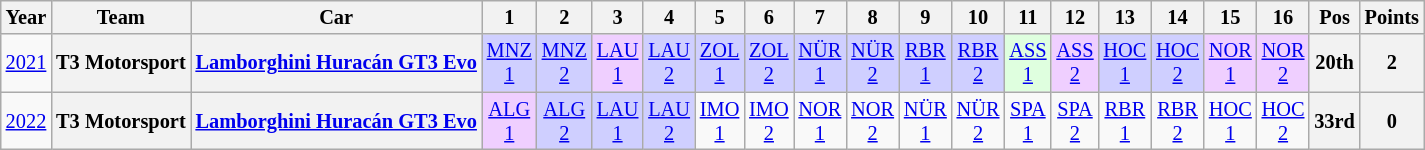<table class="wikitable" style="text-align:center; font-size:85%">
<tr>
<th>Year</th>
<th>Team</th>
<th>Car</th>
<th>1</th>
<th>2</th>
<th>3</th>
<th>4</th>
<th>5</th>
<th>6</th>
<th>7</th>
<th>8</th>
<th>9</th>
<th>10</th>
<th>11</th>
<th>12</th>
<th>13</th>
<th>14</th>
<th>15</th>
<th>16</th>
<th>Pos</th>
<th>Points</th>
</tr>
<tr>
<td><a href='#'>2021</a></td>
<th>T3 Motorsport</th>
<th><a href='#'>Lamborghini Huracán GT3 Evo</a></th>
<td style="background:#CFCFFF;"><a href='#'>MNZ<br>1</a><br></td>
<td style="background:#CFCFFF;"><a href='#'>MNZ<br>2</a><br></td>
<td style="background:#EFCFFF;"><a href='#'>LAU<br>1</a><br></td>
<td style="background:#CFCFFF;"><a href='#'>LAU<br>2</a><br></td>
<td style="background:#CFCFFF;"><a href='#'>ZOL<br>1</a><br></td>
<td style="background:#CFCFFF;"><a href='#'>ZOL<br>2</a><br></td>
<td style="background:#CFCFFF;"><a href='#'>NÜR<br>1</a><br></td>
<td style="background:#CFCFFF;"><a href='#'>NÜR<br>2</a><br></td>
<td style="background:#CFCFFF;"><a href='#'>RBR<br>1</a><br></td>
<td style="background:#CFCFFF;"><a href='#'>RBR<br>2</a><br></td>
<td style="background:#DFFFDF;"><a href='#'>ASS<br>1</a><br></td>
<td style="background:#EFCFFF;"><a href='#'>ASS<br>2</a><br></td>
<td style="background:#CFCFFF;"><a href='#'>HOC<br>1</a><br></td>
<td style="background:#CFCFFF;"><a href='#'>HOC<br>2</a><br></td>
<td style="background:#EFCFFF;"><a href='#'>NOR<br>1</a><br></td>
<td style="background:#EFCFFF;"><a href='#'>NOR<br>2</a><br></td>
<th>20th</th>
<th>2</th>
</tr>
<tr>
<td><a href='#'>2022</a></td>
<th>T3 Motorsport</th>
<th><a href='#'>Lamborghini Huracán GT3 Evo</a></th>
<td style="background:#EFCFFF;"><a href='#'>ALG<br>1</a><br></td>
<td style="background:#CFCFFF;"><a href='#'>ALG<br>2</a><br></td>
<td style="background:#CFCFFF;"><a href='#'>LAU<br>1</a><br></td>
<td style="background:#CFCFFF;"><a href='#'>LAU<br>2</a><br></td>
<td><a href='#'>IMO<br>1</a></td>
<td><a href='#'>IMO<br>2</a></td>
<td><a href='#'>NOR<br>1</a></td>
<td><a href='#'>NOR<br>2</a></td>
<td><a href='#'>NÜR<br>1</a></td>
<td><a href='#'>NÜR<br>2</a></td>
<td><a href='#'>SPA<br>1</a></td>
<td><a href='#'>SPA<br>2</a></td>
<td><a href='#'>RBR<br>1</a></td>
<td><a href='#'>RBR<br>2</a></td>
<td><a href='#'>HOC<br>1</a></td>
<td><a href='#'>HOC<br>2</a></td>
<th>33rd</th>
<th>0</th>
</tr>
</table>
